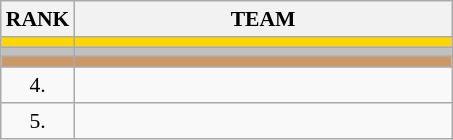<table class="wikitable" style="border-collapse: collapse; font-size: 90%;">
<tr>
<th>RANK</th>
<th align="left" style="width: 17em">TEAM</th>
</tr>
<tr bgcolor=gold>
<td align="center"></td>
<td></td>
</tr>
<tr bgcolor=silver>
<td align="center"></td>
<td></td>
</tr>
<tr bgcolor=cc9966>
<td align="center"></td>
<td></td>
</tr>
<tr>
<td align="center">4.</td>
<td></td>
</tr>
<tr>
<td align="center">5.</td>
<td></td>
</tr>
</table>
